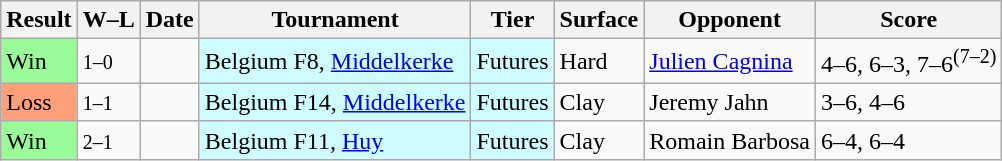<table class="sortable wikitable">
<tr>
<th>Result</th>
<th class="unsortable">W–L</th>
<th>Date</th>
<th>Tournament</th>
<th>Tier</th>
<th>Surface</th>
<th>Opponent</th>
<th class="unsortable">Score</th>
</tr>
<tr>
<td bgcolor=98FB98>Win</td>
<td><small>1–0</small></td>
<td></td>
<td style="background:#cffcff;">Belgium F8, <a href='#'>Middelkerke</a></td>
<td style="background:#cffcff;">Futures</td>
<td>Hard</td>
<td> <a href='#'>Julien Cagnina</a></td>
<td>4–6, 6–3, 7–6<sup>(7–2)</sup></td>
</tr>
<tr>
<td bgcolor=#FFA07A>Loss</td>
<td><small>1–1</small></td>
<td></td>
<td style="background:#cffcff;">Belgium F14, <a href='#'>Middelkerke</a></td>
<td style="background:#cffcff;">Futures</td>
<td>Clay</td>
<td> Jeremy Jahn</td>
<td>3–6, 4–6</td>
</tr>
<tr>
<td bgcolor=98FB98>Win</td>
<td><small>2–1</small></td>
<td></td>
<td style="background:#cffcff;">Belgium F11, <a href='#'>Huy</a></td>
<td style="background:#cffcff;">Futures</td>
<td>Clay</td>
<td> Romain Barbosa</td>
<td>6–4, 6–4</td>
</tr>
</table>
